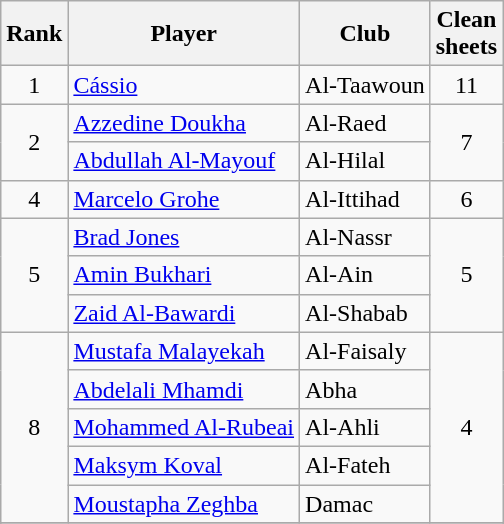<table class="wikitable" style="text-align:center">
<tr>
<th>Rank</th>
<th>Player</th>
<th>Club</th>
<th>Clean<br>sheets</th>
</tr>
<tr>
<td>1</td>
<td align="left"> <a href='#'>Cássio</a></td>
<td align="left">Al-Taawoun</td>
<td>11</td>
</tr>
<tr>
<td rowspan=2>2</td>
<td align="left"> <a href='#'>Azzedine Doukha</a></td>
<td align="left">Al-Raed</td>
<td rowspan=2>7</td>
</tr>
<tr>
<td align="left"> <a href='#'>Abdullah Al-Mayouf</a></td>
<td align="left">Al-Hilal</td>
</tr>
<tr>
<td>4</td>
<td align="left"> <a href='#'>Marcelo Grohe</a></td>
<td align="left">Al-Ittihad</td>
<td>6</td>
</tr>
<tr>
<td rowspan=3>5</td>
<td align="left"> <a href='#'>Brad Jones</a></td>
<td align="left">Al-Nassr</td>
<td rowspan=3>5</td>
</tr>
<tr>
<td align="left"> <a href='#'>Amin Bukhari</a></td>
<td align="left">Al-Ain</td>
</tr>
<tr>
<td align="left"> <a href='#'>Zaid Al-Bawardi</a></td>
<td align="left">Al-Shabab</td>
</tr>
<tr>
<td rowspan=5>8</td>
<td align="left"> <a href='#'>Mustafa Malayekah</a></td>
<td align="left">Al-Faisaly</td>
<td rowspan=5>4</td>
</tr>
<tr>
<td align="left"> <a href='#'>Abdelali Mhamdi</a></td>
<td align="left">Abha</td>
</tr>
<tr>
<td align="left"> <a href='#'>Mohammed Al-Rubeai</a></td>
<td align="left">Al-Ahli</td>
</tr>
<tr>
<td align="left"> <a href='#'>Maksym Koval</a></td>
<td align="left">Al-Fateh</td>
</tr>
<tr>
<td align="left"> <a href='#'>Moustapha Zeghba</a></td>
<td align="left">Damac</td>
</tr>
<tr>
</tr>
<tr>
</tr>
</table>
